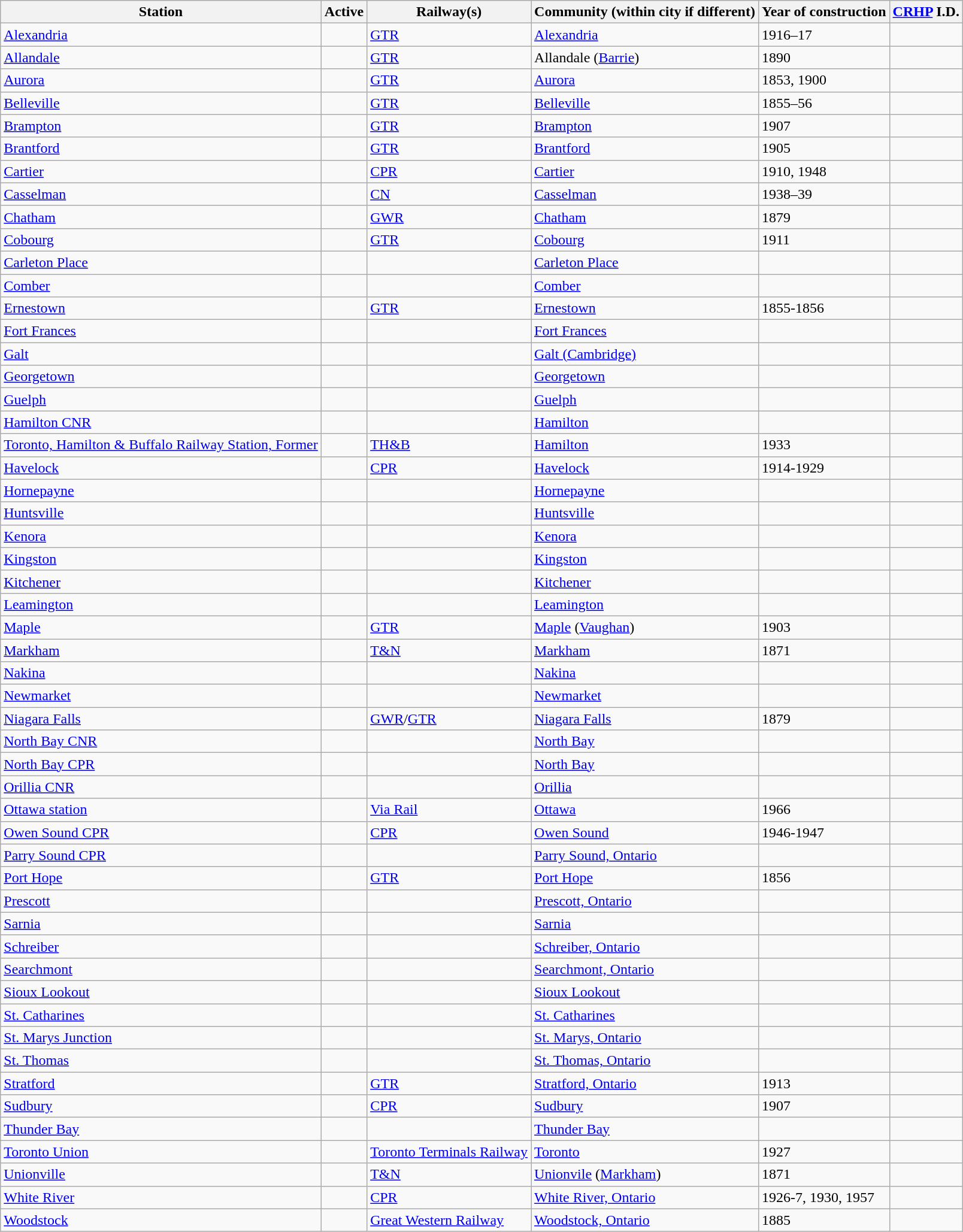<table class="wikitable sortable">
<tr>
<th>Station</th>
<th>Active</th>
<th>Railway(s)</th>
<th>Community (within city if different)</th>
<th>Year of construction</th>
<th><a href='#'>CRHP</a> I.D.</th>
</tr>
<tr>
<td><a href='#'>Alexandria</a></td>
<td></td>
<td><a href='#'>GTR</a></td>
<td><a href='#'>Alexandria</a></td>
<td>1916–17</td>
<td></td>
</tr>
<tr>
<td><a href='#'>Allandale</a></td>
<td></td>
<td><a href='#'>GTR</a></td>
<td>Allandale (<a href='#'>Barrie</a>)</td>
<td>1890</td>
<td></td>
</tr>
<tr>
<td><a href='#'>Aurora</a></td>
<td></td>
<td><a href='#'>GTR</a></td>
<td><a href='#'>Aurora</a></td>
<td>1853, 1900</td>
<td></td>
</tr>
<tr>
<td><a href='#'>Belleville</a></td>
<td></td>
<td><a href='#'>GTR</a></td>
<td><a href='#'>Belleville</a></td>
<td>1855–56</td>
<td></td>
</tr>
<tr>
<td><a href='#'>Brampton</a></td>
<td></td>
<td><a href='#'>GTR</a></td>
<td><a href='#'>Brampton</a></td>
<td>1907</td>
<td></td>
</tr>
<tr>
<td><a href='#'>Brantford</a></td>
<td></td>
<td><a href='#'>GTR</a></td>
<td><a href='#'>Brantford</a></td>
<td>1905</td>
<td></td>
</tr>
<tr>
<td><a href='#'>Cartier</a></td>
<td></td>
<td><a href='#'>CPR</a></td>
<td><a href='#'>Cartier</a></td>
<td>1910, 1948</td>
<td></td>
</tr>
<tr>
<td><a href='#'>Casselman</a></td>
<td></td>
<td><a href='#'>CN</a></td>
<td><a href='#'>Casselman</a></td>
<td>1938–39</td>
<td></td>
</tr>
<tr>
<td><a href='#'>Chatham</a></td>
<td></td>
<td><a href='#'>GWR</a></td>
<td><a href='#'>Chatham</a></td>
<td>1879</td>
<td></td>
</tr>
<tr>
<td><a href='#'>Cobourg</a></td>
<td></td>
<td><a href='#'>GTR</a></td>
<td><a href='#'>Cobourg</a></td>
<td>1911</td>
<td></td>
</tr>
<tr>
<td><a href='#'>Carleton Place</a></td>
<td></td>
<td></td>
<td><a href='#'>Carleton Place</a></td>
<td></td>
<td></td>
</tr>
<tr>
<td><a href='#'>Comber</a></td>
<td></td>
<td></td>
<td><a href='#'>Comber</a></td>
<td></td>
<td></td>
</tr>
<tr>
<td><a href='#'>Ernestown</a></td>
<td></td>
<td><a href='#'>GTR</a></td>
<td><a href='#'>Ernestown</a></td>
<td>1855-1856</td>
<td></td>
</tr>
<tr>
<td><a href='#'>Fort Frances</a></td>
<td></td>
<td></td>
<td><a href='#'>Fort Frances</a></td>
<td></td>
<td></td>
</tr>
<tr>
<td><a href='#'>Galt</a></td>
<td></td>
<td></td>
<td><a href='#'>Galt (Cambridge)</a></td>
<td></td>
<td></td>
</tr>
<tr>
<td><a href='#'>Georgetown</a></td>
<td></td>
<td></td>
<td><a href='#'>Georgetown</a></td>
<td></td>
<td></td>
</tr>
<tr>
<td><a href='#'>Guelph</a></td>
<td></td>
<td></td>
<td><a href='#'>Guelph</a></td>
<td></td>
<td></td>
</tr>
<tr>
<td><a href='#'>Hamilton CNR</a></td>
<td></td>
<td></td>
<td><a href='#'>Hamilton</a></td>
<td></td>
<td></td>
</tr>
<tr>
<td><a href='#'>Toronto, Hamilton & Buffalo Railway Station, Former</a></td>
<td></td>
<td><a href='#'>TH&B</a></td>
<td><a href='#'>Hamilton</a></td>
<td>1933</td>
<td></td>
</tr>
<tr>
<td><a href='#'>Havelock</a></td>
<td></td>
<td><a href='#'>CPR</a></td>
<td><a href='#'>Havelock</a></td>
<td>1914-1929</td>
<td></td>
</tr>
<tr>
<td><a href='#'>Hornepayne</a></td>
<td></td>
<td></td>
<td><a href='#'>Hornepayne</a></td>
<td></td>
<td></td>
</tr>
<tr>
<td><a href='#'>Huntsville</a></td>
<td></td>
<td></td>
<td><a href='#'>Huntsville</a></td>
<td></td>
<td></td>
</tr>
<tr>
<td><a href='#'>Kenora</a></td>
<td></td>
<td></td>
<td><a href='#'>Kenora</a></td>
<td></td>
<td></td>
</tr>
<tr>
<td><a href='#'>Kingston</a></td>
<td></td>
<td></td>
<td><a href='#'>Kingston</a></td>
<td></td>
<td></td>
</tr>
<tr>
<td><a href='#'>Kitchener</a></td>
<td></td>
<td></td>
<td><a href='#'>Kitchener</a></td>
<td></td>
<td></td>
</tr>
<tr>
<td><a href='#'>Leamington</a></td>
<td></td>
<td></td>
<td><a href='#'>Leamington</a></td>
<td></td>
<td></td>
</tr>
<tr>
<td><a href='#'>Maple</a></td>
<td></td>
<td><a href='#'>GTR</a></td>
<td><a href='#'>Maple</a> (<a href='#'>Vaughan</a>)</td>
<td>1903</td>
<td></td>
</tr>
<tr>
<td><a href='#'>Markham</a></td>
<td></td>
<td><a href='#'>T&N</a></td>
<td><a href='#'>Markham</a></td>
<td>1871</td>
<td></td>
</tr>
<tr>
<td><a href='#'>Nakina</a></td>
<td></td>
<td></td>
<td><a href='#'>Nakina</a></td>
<td></td>
<td></td>
</tr>
<tr>
<td><a href='#'>Newmarket</a></td>
<td></td>
<td></td>
<td><a href='#'>Newmarket</a></td>
<td></td>
<td></td>
</tr>
<tr>
<td><a href='#'>Niagara Falls</a></td>
<td></td>
<td><a href='#'>GWR</a>/<a href='#'>GTR</a></td>
<td><a href='#'>Niagara Falls</a></td>
<td>1879</td>
<td></td>
</tr>
<tr>
<td><a href='#'>North Bay CNR</a></td>
<td></td>
<td></td>
<td><a href='#'>North Bay</a></td>
<td></td>
<td></td>
</tr>
<tr>
<td><a href='#'>North Bay CPR</a></td>
<td></td>
<td></td>
<td><a href='#'>North Bay</a></td>
<td></td>
<td></td>
</tr>
<tr>
<td><a href='#'>Orillia CNR</a></td>
<td></td>
<td></td>
<td><a href='#'>Orillia</a></td>
<td></td>
<td></td>
</tr>
<tr>
<td><a href='#'>Ottawa station</a></td>
<td></td>
<td><a href='#'>Via Rail</a></td>
<td><a href='#'>Ottawa</a></td>
<td>1966</td>
<td></td>
</tr>
<tr>
<td><a href='#'>Owen Sound CPR</a></td>
<td></td>
<td><a href='#'>CPR</a></td>
<td><a href='#'>Owen Sound</a></td>
<td>1946-1947</td>
<td></td>
</tr>
<tr>
<td><a href='#'>Parry Sound CPR</a></td>
<td></td>
<td></td>
<td><a href='#'>Parry Sound, Ontario</a></td>
<td></td>
<td></td>
</tr>
<tr>
<td><a href='#'>Port Hope</a></td>
<td></td>
<td><a href='#'>GTR</a></td>
<td><a href='#'>Port Hope</a></td>
<td>1856</td>
<td></td>
</tr>
<tr>
<td><a href='#'>Prescott</a></td>
<td></td>
<td></td>
<td><a href='#'>Prescott, Ontario</a></td>
<td></td>
<td></td>
</tr>
<tr>
<td><a href='#'>Sarnia</a></td>
<td></td>
<td></td>
<td><a href='#'>Sarnia</a></td>
<td></td>
<td></td>
</tr>
<tr>
<td><a href='#'>Schreiber</a></td>
<td></td>
<td></td>
<td><a href='#'>Schreiber, Ontario</a></td>
<td></td>
<td></td>
</tr>
<tr>
<td><a href='#'>Searchmont</a></td>
<td></td>
<td></td>
<td><a href='#'>Searchmont, Ontario</a></td>
<td></td>
<td></td>
</tr>
<tr>
<td><a href='#'>Sioux Lookout</a></td>
<td></td>
<td></td>
<td><a href='#'>Sioux Lookout</a></td>
<td></td>
<td></td>
</tr>
<tr>
<td><a href='#'>St. Catharines</a></td>
<td></td>
<td></td>
<td><a href='#'>St. Catharines</a></td>
<td></td>
<td></td>
</tr>
<tr>
<td><a href='#'>St. Marys Junction</a></td>
<td></td>
<td></td>
<td><a href='#'>St. Marys, Ontario</a></td>
<td></td>
<td></td>
</tr>
<tr>
<td><a href='#'>St. Thomas</a></td>
<td></td>
<td></td>
<td><a href='#'>St. Thomas, Ontario</a></td>
<td></td>
<td></td>
</tr>
<tr>
<td><a href='#'>Stratford</a></td>
<td></td>
<td><a href='#'>GTR</a></td>
<td><a href='#'>Stratford, Ontario</a></td>
<td>1913</td>
<td></td>
</tr>
<tr>
<td><a href='#'>Sudbury</a></td>
<td></td>
<td><a href='#'>CPR</a></td>
<td><a href='#'>Sudbury</a></td>
<td>1907</td>
<td></td>
</tr>
<tr>
<td><a href='#'>Thunder Bay</a></td>
<td></td>
<td></td>
<td><a href='#'>Thunder Bay</a></td>
<td></td>
<td></td>
</tr>
<tr>
<td><a href='#'>Toronto Union</a></td>
<td></td>
<td><a href='#'>Toronto Terminals Railway</a></td>
<td><a href='#'>Toronto</a></td>
<td>1927</td>
<td></td>
</tr>
<tr>
<td><a href='#'>Unionville</a></td>
<td></td>
<td><a href='#'>T&N</a></td>
<td><a href='#'>Unionvile</a> (<a href='#'>Markham</a>)</td>
<td>1871</td>
<td></td>
</tr>
<tr>
<td><a href='#'>White River</a></td>
<td></td>
<td><a href='#'>CPR</a></td>
<td><a href='#'>White River, Ontario</a></td>
<td>1926-7, 1930, 1957</td>
<td></td>
</tr>
<tr>
<td><a href='#'>Woodstock</a></td>
<td></td>
<td><a href='#'>Great Western Railway</a></td>
<td><a href='#'>Woodstock, Ontario</a></td>
<td>1885</td>
<td></td>
</tr>
</table>
